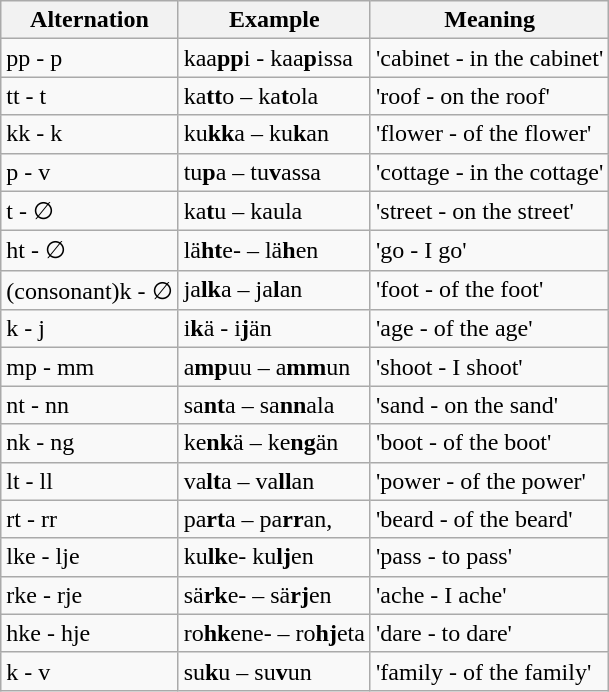<table class="wikitable">
<tr>
<th>Alternation</th>
<th>Example</th>
<th>Meaning</th>
</tr>
<tr>
<td>pp - p</td>
<td>kaa<strong>pp</strong>i - kaa<strong>p</strong>issa</td>
<td>'cabinet - in the cabinet'</td>
</tr>
<tr>
<td>tt - t</td>
<td>ka<strong>tt</strong>o – ka<strong>t</strong>ola</td>
<td>'roof - on the roof'</td>
</tr>
<tr>
<td>kk - k</td>
<td>ku<strong>kk</strong>a – ku<strong>k</strong>an</td>
<td>'flower - of the flower'</td>
</tr>
<tr>
<td>p - v</td>
<td>tu<strong>p</strong>a – tu<strong>v</strong>assa</td>
<td>'cottage - in the cottage'</td>
</tr>
<tr>
<td>t - ∅</td>
<td>ka<strong>t</strong>u – kaula</td>
<td>'street - on the street'</td>
</tr>
<tr>
<td>ht - ∅</td>
<td>lä<strong>ht</strong>e- – lä<strong>h</strong>en</td>
<td>'go - I go'</td>
</tr>
<tr>
<td>(consonant)k - ∅</td>
<td>ja<strong>lk</strong>a – ja<strong>l</strong>an</td>
<td>'foot - of the foot'</td>
</tr>
<tr>
<td>k - j</td>
<td>i<strong>k</strong>ä - i<strong>j</strong>än</td>
<td>'age - of the age'</td>
</tr>
<tr>
<td>mp - mm</td>
<td>a<strong>mp</strong>uu – a<strong>mm</strong>un</td>
<td>'shoot - I shoot'</td>
</tr>
<tr>
<td>nt - nn</td>
<td>sa<strong>nt</strong>a – sa<strong>nn</strong>ala</td>
<td>'sand - on the sand'</td>
</tr>
<tr>
<td>nk - ng</td>
<td>ke<strong>nk</strong>ä – ke<strong>ng</strong>än</td>
<td>'boot - of the boot'</td>
</tr>
<tr>
<td>lt - ll</td>
<td>va<strong>lt</strong>a – va<strong>ll</strong>an</td>
<td>'power - of the power'</td>
</tr>
<tr>
<td>rt - rr</td>
<td>pa<strong>rt</strong>a – pa<strong>rr</strong>an,</td>
<td>'beard - of the beard'</td>
</tr>
<tr>
<td>lke - lje</td>
<td>ku<strong>lk</strong>e- ku<strong>lj</strong>en</td>
<td>'pass - to pass'</td>
</tr>
<tr>
<td>rke - rje</td>
<td>sä<strong>rk</strong>e- – sä<strong>rj</strong>en</td>
<td>'ache - I ache'</td>
</tr>
<tr>
<td>hke - hje</td>
<td>ro<strong>hk</strong>ene- – ro<strong>hj</strong>eta</td>
<td>'dare - to dare'</td>
</tr>
<tr>
<td>k - v</td>
<td>su<strong>k</strong>u – su<strong>v</strong>un</td>
<td>'family - of the family'</td>
</tr>
</table>
